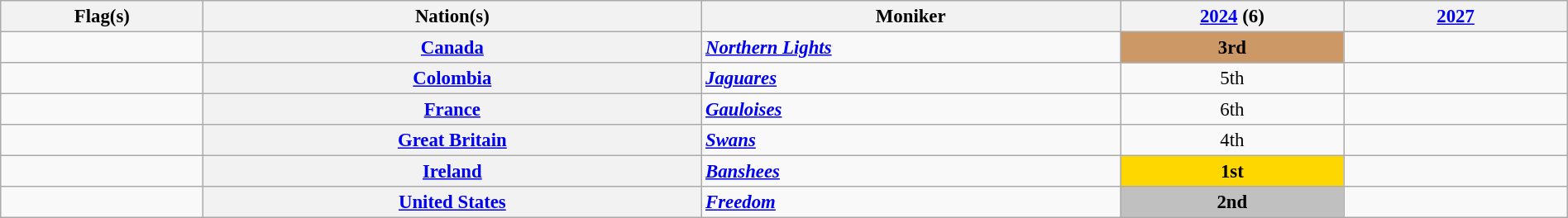<table class="wikitable sortable" style="width:100%; text-align:left;font-size:95%;">
<tr>
<th width="020">Flag(s)</th>
<th width="120">Nation(s)</th>
<th width="100">Moniker</th>
<th width="50"><a href='#'>2024</a>  (6)</th>
<th width="50"><a href='#'>2027</a></th>
</tr>
<tr>
<td style="text-align:center;"></td>
<th><a href='#'>Canada</a></th>
<td><strong><em><a href='#'>Northern Lights</a></em></strong></td>
<td style="text-align:center; background-color: #cc9966"><strong>3rd</strong></td>
<td style="text-align:center;"></td>
</tr>
<tr>
<td style="text-align:center;"></td>
<th><a href='#'>Colombia</a></th>
<td><strong><em><a href='#'>Jaguares</a></em></strong></td>
<td style="text-align:center;">5th</td>
<td style="text-align:center;"></td>
</tr>
<tr>
<td style="text-align:center;"></td>
<th><a href='#'>France</a></th>
<td><strong><em><a href='#'>Gauloises</a></em></strong></td>
<td style="text-align:center;">6th</td>
<td style="text-align:center;"></td>
</tr>
<tr>
<td style="text-align:center;"></td>
<th><a href='#'>Great Britain</a></th>
<td><strong><em><a href='#'>Swans</a></em></strong></td>
<td style="text-align:center;">4th</td>
<td style="text-align:center;"></td>
</tr>
<tr>
<td style="text-align:center;"></td>
<th><a href='#'>Ireland</a></th>
<td><strong><em><a href='#'>Banshees</a></em></strong></td>
<td style="text-align:center;  background: gold"><strong>1st</strong></td>
<td style="text-align:center;"></td>
</tr>
<tr>
<td style="text-align:center;"></td>
<th><a href='#'>United States</a></th>
<td><strong><em><a href='#'>Freedom</a></em></strong></td>
<td style="text-align:center; background: silver"><strong>2nd</strong></td>
<td style="text-align:center;"></td>
</tr>
</table>
